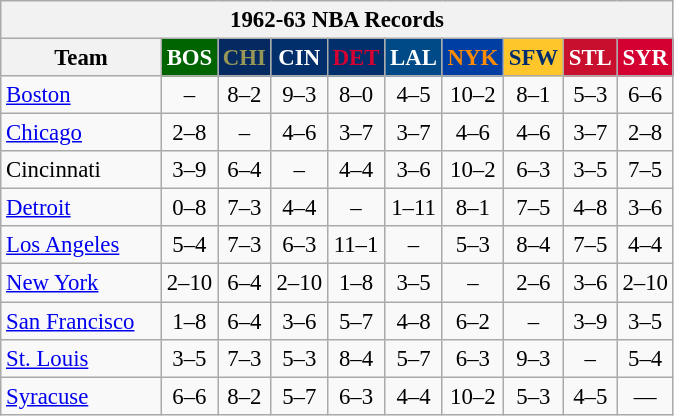<table class="wikitable" style="font-size:95%; text-align:center;">
<tr>
<th colspan=10>1962-63 NBA Records</th>
</tr>
<tr>
<th width=100>Team</th>
<th style="background:#006400;color:#FFFFFF;width=35">BOS</th>
<th style="background:#052A61;color:#979757;width=35">CHI</th>
<th style="background:#012F6B;color:#FFFFFF;width=35">CIN</th>
<th style="background:#012F6B;color:#D40032;width=35">DET</th>
<th style="background:#004B87;color:#FFFFFF;width=35">LAL</th>
<th style="background:#003EA4;color:#FF8C00;width=35">NYK</th>
<th style="background:#FFC62C;color:#012D6C;width=35">SFW</th>
<th style="background:#C90F2E;color:#FFFFFF;width=35">STL</th>
<th style="background:#D40032;color:#FFFFFF;width=35">SYR</th>
</tr>
<tr>
<td style="text-align:left;"><a href='#'>Boston</a></td>
<td>–</td>
<td>8–2</td>
<td>9–3</td>
<td>8–0</td>
<td>4–5</td>
<td>10–2</td>
<td>8–1</td>
<td>5–3</td>
<td>6–6</td>
</tr>
<tr>
<td style="text-align:left;"><a href='#'>Chicago</a></td>
<td>2–8</td>
<td>–</td>
<td>4–6</td>
<td>3–7</td>
<td>3–7</td>
<td>4–6</td>
<td>4–6</td>
<td>3–7</td>
<td>2–8</td>
</tr>
<tr>
<td style="text-align:left;">Cincinnati</td>
<td>3–9</td>
<td>6–4</td>
<td>–</td>
<td>4–4</td>
<td>3–6</td>
<td>10–2</td>
<td>6–3</td>
<td>3–5</td>
<td>7–5</td>
</tr>
<tr>
<td style="text-align:left;"><a href='#'>Detroit</a></td>
<td>0–8</td>
<td>7–3</td>
<td>4–4</td>
<td>–</td>
<td>1–11</td>
<td>8–1</td>
<td>7–5</td>
<td>4–8</td>
<td>3–6</td>
</tr>
<tr>
<td style="text-align:left;"><a href='#'>Los Angeles</a></td>
<td>5–4</td>
<td>7–3</td>
<td>6–3</td>
<td>11–1</td>
<td>–</td>
<td>5–3</td>
<td>8–4</td>
<td>7–5</td>
<td>4–4</td>
</tr>
<tr>
<td style="text-align:left;"><a href='#'>New York</a></td>
<td>2–10</td>
<td>6–4</td>
<td>2–10</td>
<td>1–8</td>
<td>3–5</td>
<td>–</td>
<td>2–6</td>
<td>3–6</td>
<td>2–10</td>
</tr>
<tr>
<td style="text-align:left;"><a href='#'>San Francisco</a></td>
<td>1–8</td>
<td>6–4</td>
<td>3–6</td>
<td>5–7</td>
<td>4–8</td>
<td>6–2</td>
<td>–</td>
<td>3–9</td>
<td>3–5</td>
</tr>
<tr>
<td style="text-align:left;"><a href='#'>St. Louis</a></td>
<td>3–5</td>
<td>7–3</td>
<td>5–3</td>
<td>8–4</td>
<td>5–7</td>
<td>6–3</td>
<td>9–3</td>
<td>–</td>
<td>5–4</td>
</tr>
<tr>
<td style="text-align:left;"><a href='#'>Syracuse</a></td>
<td>6–6</td>
<td>8–2</td>
<td>5–7</td>
<td>6–3</td>
<td>4–4</td>
<td>10–2</td>
<td>5–3</td>
<td>4–5</td>
<td>—</td>
</tr>
</table>
